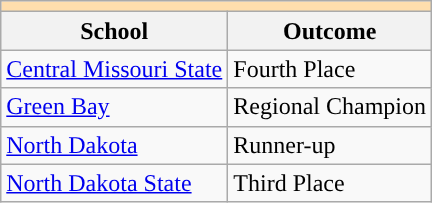<table class="wikitable" style="float:left; margin-right:1em;">
<tr>
<th colspan="3" style="background:#ffdead;"></th>
</tr>
<tr>
<th>School</th>
<th>Outcome</th>
</tr>
<tr>
<td><a href='#'>Central Missouri State</a></td>
<td>Fourth Place</td>
</tr>
<tr>
<td><a href='#'>Green Bay</a></td>
<td>Regional Champion</td>
</tr>
<tr>
<td><a href='#'>North Dakota</a></td>
<td>Runner-up</td>
</tr>
<tr>
<td><a href='#'>North Dakota State</a></td>
<td>Third Place</td>
</tr>
</table>
